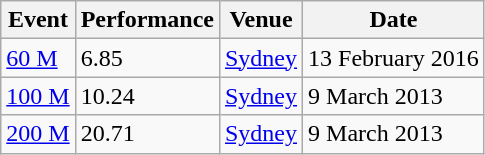<table class="wikitable">
<tr>
<th>Event</th>
<th>Performance</th>
<th>Venue</th>
<th>Date</th>
</tr>
<tr>
<td><a href='#'>60 M</a></td>
<td>6.85</td>
<td><a href='#'>Sydney</a></td>
<td>13 February 2016</td>
</tr>
<tr>
<td><a href='#'>100 M</a></td>
<td>10.24</td>
<td><a href='#'>Sydney</a></td>
<td>9 March 2013</td>
</tr>
<tr>
<td><a href='#'>200 M</a></td>
<td>20.71</td>
<td><a href='#'>Sydney</a></td>
<td>9 March 2013</td>
</tr>
</table>
